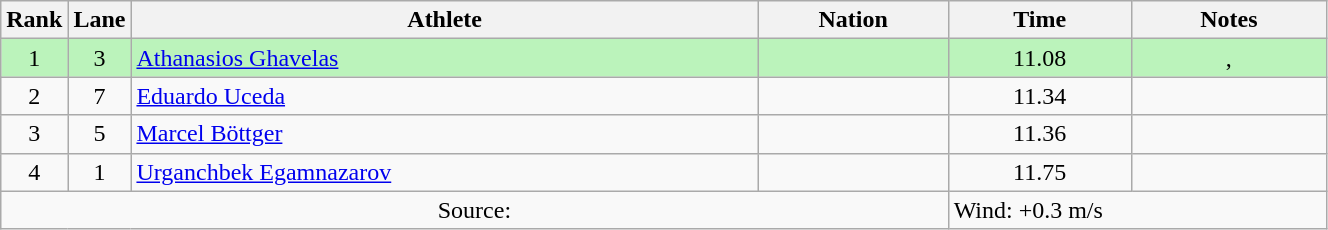<table class="wikitable sortable" style="text-align:center;width: 70%;">
<tr>
<th scope="col" style="width: 15px;">Rank</th>
<th scope="col" style="width: 15px;">Lane</th>
<th scope="col">Athlete</th>
<th scope="col">Nation</th>
<th scope="col">Time</th>
<th scope="col">Notes</th>
</tr>
<tr bgcolor=bbf3bb>
<td>1</td>
<td>3</td>
<td align=left><a href='#'>Athanasios Ghavelas</a><br></td>
<td align=left></td>
<td>11.08</td>
<td>, </td>
</tr>
<tr>
<td>2</td>
<td>7</td>
<td align=left><a href='#'>Eduardo Uceda</a><br></td>
<td align=left></td>
<td>11.34</td>
<td></td>
</tr>
<tr>
<td>3</td>
<td>5</td>
<td align=left><a href='#'>Marcel Böttger</a><br></td>
<td align=left></td>
<td>11.36</td>
<td></td>
</tr>
<tr>
<td>4</td>
<td>1</td>
<td align=left><a href='#'>Urganchbek Egamnazarov</a><br></td>
<td align=left></td>
<td>11.75</td>
<td></td>
</tr>
<tr class="sortbottom">
<td colspan="4">Source:</td>
<td colspan="2" style="text-align:left;">Wind: +0.3 m/s</td>
</tr>
</table>
